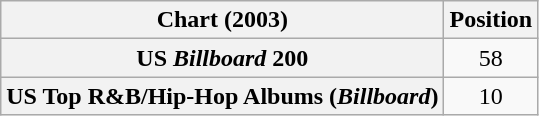<table class="wikitable sortable plainrowheaders">
<tr>
<th>Chart (2003)</th>
<th>Position</th>
</tr>
<tr>
<th scope="row">US <em>Billboard</em> 200</th>
<td align="center">58</td>
</tr>
<tr>
<th scope="row">US Top R&B/Hip-Hop Albums (<em>Billboard</em>)</th>
<td align="center">10</td>
</tr>
</table>
